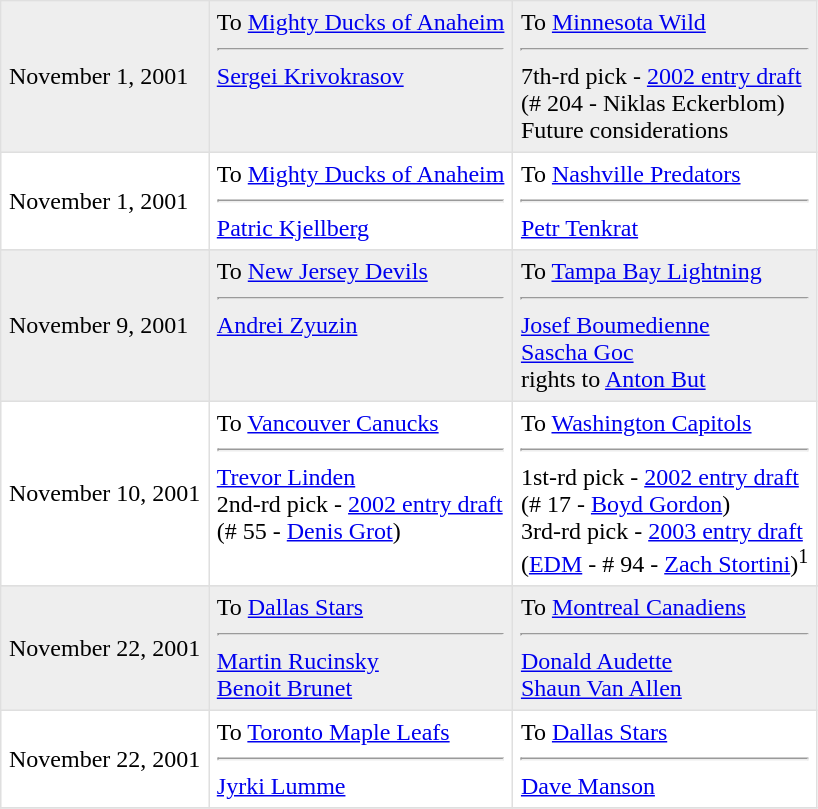<table border=1 style="border-collapse:collapse" bordercolor="#DFDFDF"  cellpadding="5">
<tr bgcolor="#eeeeee">
<td>November 1, 2001</td>
<td valign="top">To <a href='#'>Mighty Ducks of Anaheim</a> <hr><a href='#'>Sergei Krivokrasov</a></td>
<td valign="top">To <a href='#'>Minnesota Wild</a> <hr>7th-rd pick - <a href='#'>2002 entry draft</a><br>(# 204 - Niklas Eckerblom)<br>Future considerations</td>
</tr>
<tr>
<td>November 1, 2001</td>
<td valign="top">To <a href='#'>Mighty Ducks of Anaheim</a> <hr><a href='#'>Patric Kjellberg</a></td>
<td valign="top">To <a href='#'>Nashville Predators</a> <hr><a href='#'>Petr Tenkrat</a></td>
</tr>
<tr>
</tr>
<tr bgcolor="#eeeeee">
<td>November 9, 2001</td>
<td valign="top">To <a href='#'>New Jersey Devils</a> <hr><a href='#'>Andrei Zyuzin</a></td>
<td valign="top">To <a href='#'>Tampa Bay Lightning</a> <hr><a href='#'>Josef Boumedienne</a><br><a href='#'>Sascha Goc</a><br>rights to <a href='#'>Anton But</a></td>
</tr>
<tr>
<td>November 10, 2001</td>
<td valign="top">To <a href='#'>Vancouver Canucks</a> <hr><a href='#'>Trevor Linden</a><br>2nd-rd pick - <a href='#'>2002 entry draft</a><br>(# 55 - <a href='#'>Denis Grot</a>)</td>
<td valign="top">To <a href='#'>Washington Capitols</a> <hr>1st-rd pick - <a href='#'>2002 entry draft</a><br>(# 17 - <a href='#'>Boyd Gordon</a>)<br>3rd-rd pick - <a href='#'>2003 entry draft</a><br>(<a href='#'>EDM</a> - # 94 - <a href='#'>Zach Stortini</a>)<sup>1</sup></td>
</tr>
<tr>
</tr>
<tr bgcolor="#eeeeee">
<td>November 22, 2001</td>
<td valign="top">To <a href='#'>Dallas Stars</a> <hr><a href='#'>Martin Rucinsky</a><br><a href='#'>Benoit Brunet</a></td>
<td valign="top">To <a href='#'>Montreal Canadiens</a> <hr><a href='#'>Donald Audette</a><br><a href='#'>Shaun Van Allen</a></td>
</tr>
<tr>
<td>November 22, 2001</td>
<td valign="top">To <a href='#'>Toronto Maple Leafs</a> <hr><a href='#'>Jyrki Lumme</a></td>
<td valign="top">To <a href='#'>Dallas Stars</a> <hr><a href='#'>Dave Manson</a></td>
</tr>
<tr>
</tr>
</table>
